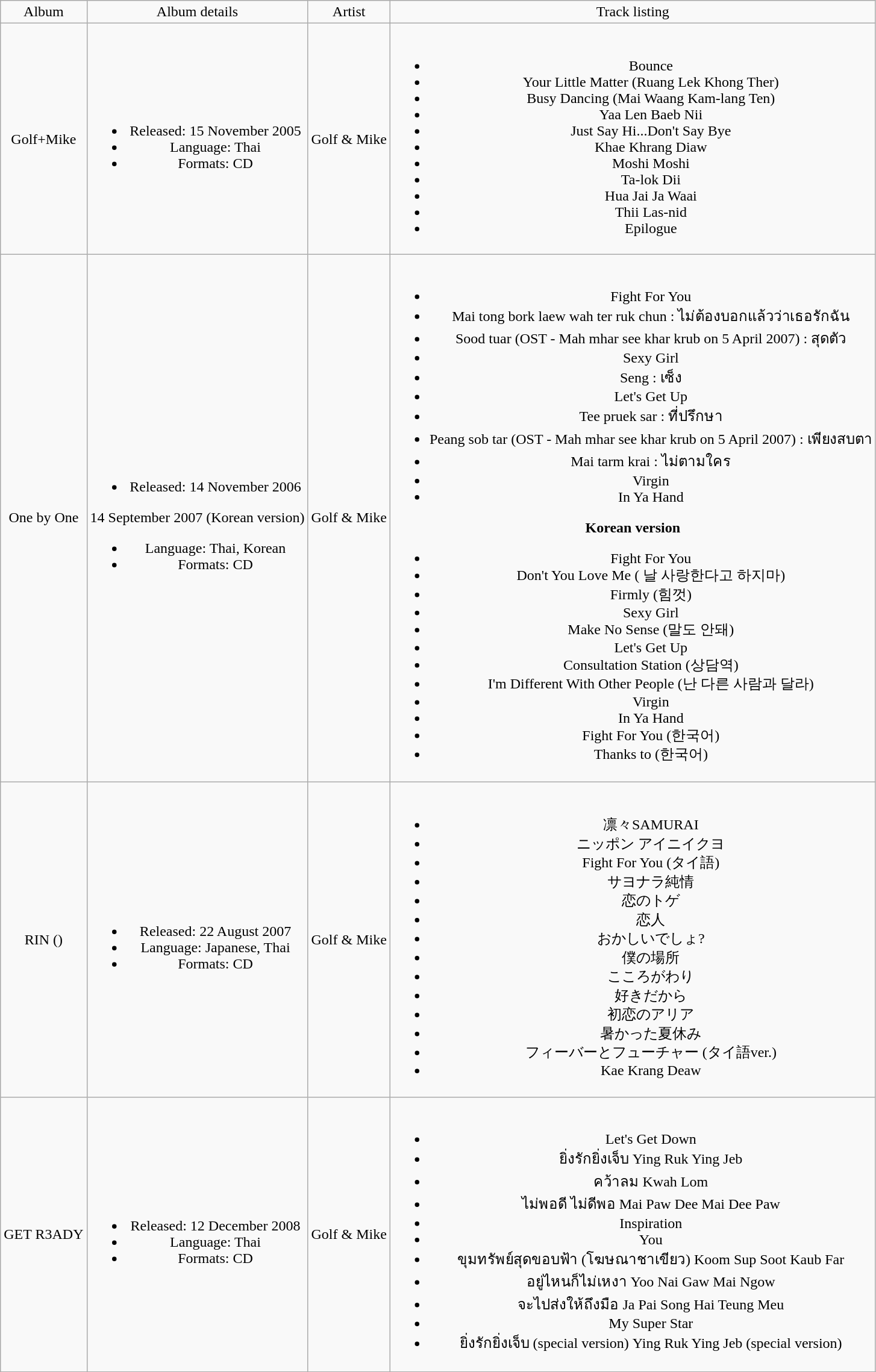<table class="wikitable plainrowheaders" style="text-align:center;">
<tr>
<td scope="col">Album</td>
<td scope="col">Album details</td>
<td scope="col">Artist</td>
<td scope="col">Track listing</td>
</tr>
<tr>
<td scope="row">Golf+Mike</td>
<td scope="row"><br><ul><li>Released: 15 November 2005</li><li>Language: Thai</li><li>Formats: CD</li></ul></td>
<td scope="row">Golf & Mike</td>
<td scope="row"><br><ul><li>Bounce</li><li>Your Little Matter (Ruang Lek Khong Ther)</li><li>Busy Dancing (Mai Waang Kam-lang Ten)</li><li>Yaa Len Baeb Nii</li><li>Just Say Hi...Don't Say Bye</li><li>Khae Khrang Diaw</li><li>Moshi Moshi</li><li>Ta-lok Dii</li><li>Hua Jai Ja Waai</li><li>Thii Las-nid</li><li>Epilogue</li></ul></td>
</tr>
<tr>
<td scope="row">One by One</td>
<td scope="row"><br><ul><li>Released: 14 November 2006</li></ul>14 September 2007 (Korean version)<ul><li>Language: Thai, Korean</li><li>Formats: CD</li></ul></td>
<td scope="row">Golf & Mike</td>
<td scope="row"><br><ul><li>Fight For You</li><li>Mai tong bork laew wah ter ruk chun : ไม่ต้องบอกแล้วว่าเธอรักฉัน</li><li>Sood tuar (OST - Mah mhar see khar krub on 5 April 2007) : สุดตัว</li><li>Sexy Girl</li><li>Seng : เซ็ง</li><li>Let's Get Up</li><li>Tee pruek sar : ที่ปรึกษา</li><li>Peang sob tar (OST - Mah mhar see khar krub on 5 April 2007) : เพียงสบตา</li><li>Mai tarm krai : ไม่ตามใคร</li><li>Virgin</li><li>In Ya Hand</li></ul><strong>Korean version</strong><ul><li>Fight For You</li><li>Don't You Love Me ( 날 사랑한다고 하지마)</li><li>Firmly (힘껏)</li><li>Sexy Girl</li><li>Make No Sense (말도 안돼)</li><li>Let's Get Up</li><li>Consultation Station (상담역)</li><li>I'm Different With Other People (난 다른 사람과 달라)</li><li>Virgin</li><li>In Ya Hand</li><li>Fight For You (한국어)</li><li>Thanks to (한국어)</li></ul></td>
</tr>
<tr>
<td scope="row">RIN ()</td>
<td scope="row"><br><ul><li>Released: 22 August 2007</li><li>Language: Japanese, Thai</li><li>Formats: CD</li></ul></td>
<td scope="row">Golf & Mike</td>
<td scope="row"><br><ul><li>凛々SAMURAI</li><li>ニッポン アイニイクヨ</li><li>Fight For You (タイ語)</li><li>サヨナラ純情</li><li>恋のトゲ</li><li>恋人</li><li>おかしいでしょ?</li><li>僕の場所</li><li>こころがわり</li><li>好きだから</li><li>初恋のアリア</li><li>暑かった夏休み</li><li>フィーバーとフューチャー (タイ語ver.)</li><li>Kae Krang Deaw</li></ul></td>
</tr>
<tr>
<td scope="row">GET R3ADY</td>
<td scope="row"><br><ul><li>Released: 12 December 2008</li><li>Language: Thai</li><li>Formats: CD</li></ul></td>
<td scope="row">Golf & Mike</td>
<td scope="row"><br><ul><li>Let's Get Down</li><li>ยิ่งรักยิ่งเจ็บ Ying Ruk Ying Jeb</li><li>คว้าลม Kwah Lom</li><li>ไม่พอดี ไม่ดีพอ Mai Paw Dee Mai Dee Paw</li><li>Inspiration</li><li>You</li><li>ขุมทรัพย์สุดขอบฟ้า (โฆษณาชาเขียว) Koom Sup Soot Kaub Far</li><li>อยู่ไหนก็ไม่เหงา Yoo Nai Gaw Mai Ngow</li><li>จะไปส่งให้ถึงมือ Ja Pai Song Hai Teung Meu</li><li>My Super Star</li><li>ยิ่งรักยิ่งเจ็บ (special version) Ying Ruk Ying Jeb (special version)</li></ul></td>
</tr>
<tr>
</tr>
</table>
